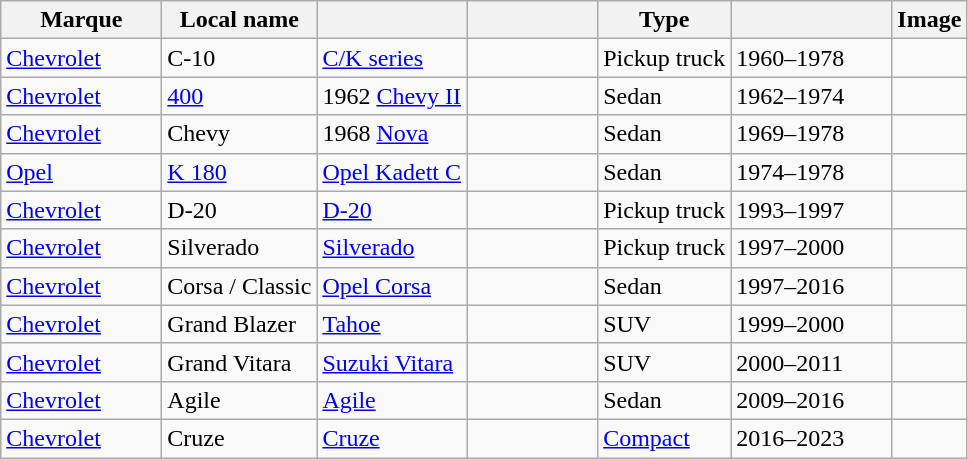<table class= "wikitable sortable">
<tr>
<th width=100px>Marque</th>
<th>Local name</th>
<th></th>
<th width=80px></th>
<th>Type</th>
<th width=100px></th>
<th>Image</th>
</tr>
<tr>
<td><a href='#'>Chevrolet</a></td>
<td>C-10 </td>
<td><a href='#'>C/K series</a></td>
<td></td>
<td>Pickup truck</td>
<td>1960–1978</td>
<td></td>
</tr>
<tr>
<td><a href='#'>Chevrolet</a></td>
<td><a href='#'>400</a></td>
<td>1962 <a href='#'>Chevy II</a></td>
<td></td>
<td>Sedan</td>
<td>1962–1974</td>
<td></td>
</tr>
<tr>
<td><a href='#'>Chevrolet</a></td>
<td>Chevy </td>
<td>1968 <a href='#'>Nova</a></td>
<td></td>
<td>Sedan</td>
<td>1969–1978</td>
<td></td>
</tr>
<tr>
<td><a href='#'>Opel</a></td>
<td><a href='#'>K 180</a> </td>
<td><a href='#'>Opel Kadett C</a></td>
<td></td>
<td>Sedan</td>
<td>1974–1978</td>
<td></td>
</tr>
<tr>
<td><a href='#'>Chevrolet</a></td>
<td>D-20</td>
<td><a href='#'>D-20</a></td>
<td></td>
<td>Pickup truck</td>
<td>1993–1997</td>
<td></td>
</tr>
<tr>
<td><a href='#'>Chevrolet</a></td>
<td>Silverado</td>
<td><a href='#'>Silverado</a></td>
<td></td>
<td>Pickup truck</td>
<td>1997–2000</td>
<td></td>
</tr>
<tr>
<td><a href='#'>Chevrolet</a></td>
<td>Corsa / Classic</td>
<td><a href='#'>Opel Corsa</a></td>
<td></td>
<td>Sedan</td>
<td>1997–2016</td>
<td></td>
</tr>
<tr>
<td><a href='#'>Chevrolet</a></td>
<td>Grand Blazer</td>
<td><a href='#'>Tahoe</a></td>
<td></td>
<td>SUV</td>
<td>1999–2000</td>
<td></td>
</tr>
<tr>
<td><a href='#'>Chevrolet</a></td>
<td>Grand Vitara</td>
<td><a href='#'>Suzuki Vitara</a> </td>
<td></td>
<td>SUV</td>
<td>2000–2011</td>
<td></td>
</tr>
<tr>
<td><a href='#'>Chevrolet</a></td>
<td>Agile</td>
<td><a href='#'>Agile</a></td>
<td></td>
<td>Sedan</td>
<td>2009–2016</td>
<td></td>
</tr>
<tr>
<td><a href='#'>Chevrolet</a></td>
<td>Cruze</td>
<td><a href='#'>Cruze</a></td>
<td></td>
<td><a href='#'>Compact</a></td>
<td>2016–2023</td>
<td></td>
</tr>
</table>
